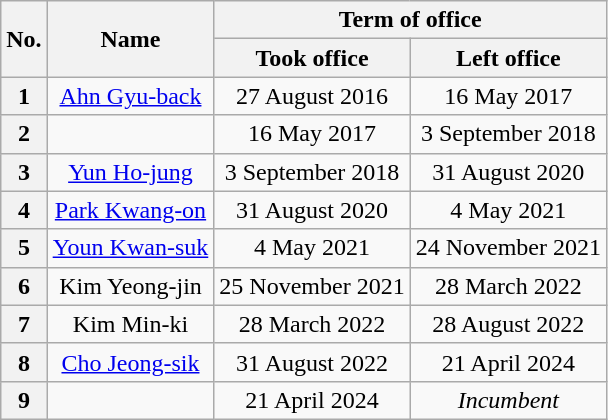<table class="wikitable" style="text-align:center">
<tr>
<th rowspan=2>No.</th>
<th rowspan=2>Name</th>
<th colspan=2>Term of office</th>
</tr>
<tr>
<th>Took office</th>
<th>Left office</th>
</tr>
<tr>
<th>1</th>
<td><a href='#'>Ahn Gyu-back</a></td>
<td>27 August 2016</td>
<td>16 May 2017</td>
</tr>
<tr>
<th>2</th>
<td></td>
<td>16 May 2017</td>
<td>3 September 2018</td>
</tr>
<tr>
<th>3</th>
<td><a href='#'>Yun Ho-jung</a></td>
<td>3 September 2018</td>
<td>31 August 2020</td>
</tr>
<tr>
<th>4</th>
<td><a href='#'>Park Kwang-on</a></td>
<td>31 August 2020</td>
<td>4 May 2021</td>
</tr>
<tr>
<th>5</th>
<td><a href='#'>Youn Kwan-suk</a></td>
<td>4 May 2021</td>
<td>24 November 2021</td>
</tr>
<tr>
<th>6</th>
<td>Kim Yeong-jin</td>
<td>25 November 2021</td>
<td>28 March 2022</td>
</tr>
<tr>
<th>7</th>
<td>Kim Min-ki</td>
<td>28 March 2022</td>
<td>28 August 2022</td>
</tr>
<tr>
<th>8</th>
<td><a href='#'>Cho Jeong-sik</a></td>
<td>31 August 2022</td>
<td>21 April 2024</td>
</tr>
<tr>
<th>9</th>
<td></td>
<td>21 April 2024</td>
<td><em>Incumbent</em></td>
</tr>
</table>
